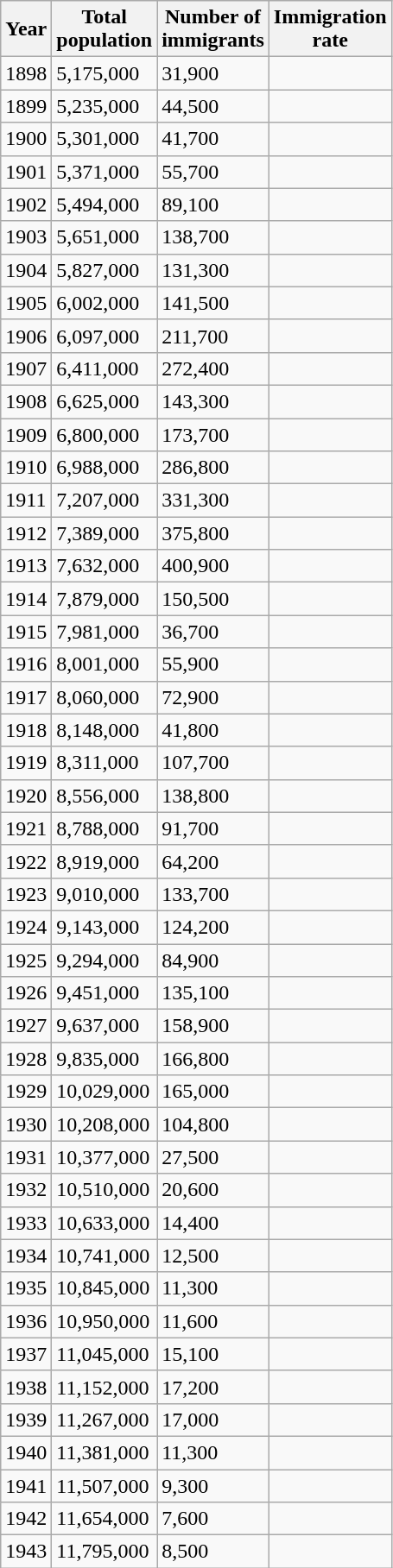<table class="wikitable sortable">
<tr>
<th>Year</th>
<th>Total<br>population</th>
<th>Number of<br>immigrants</th>
<th>Immigration<br>rate</th>
</tr>
<tr>
<td>1898</td>
<td>5,175,000</td>
<td>31,900</td>
<td></td>
</tr>
<tr>
<td>1899</td>
<td>5,235,000</td>
<td>44,500</td>
<td></td>
</tr>
<tr>
<td>1900</td>
<td>5,301,000</td>
<td>41,700</td>
<td></td>
</tr>
<tr>
<td>1901</td>
<td>5,371,000</td>
<td>55,700</td>
<td></td>
</tr>
<tr>
<td>1902</td>
<td>5,494,000</td>
<td>89,100</td>
<td></td>
</tr>
<tr>
<td>1903</td>
<td>5,651,000</td>
<td>138,700</td>
<td></td>
</tr>
<tr>
<td>1904</td>
<td>5,827,000</td>
<td>131,300</td>
<td></td>
</tr>
<tr>
<td>1905</td>
<td>6,002,000</td>
<td>141,500</td>
<td></td>
</tr>
<tr>
<td>1906</td>
<td>6,097,000</td>
<td>211,700</td>
<td></td>
</tr>
<tr>
<td>1907</td>
<td>6,411,000</td>
<td>272,400</td>
<td></td>
</tr>
<tr>
<td>1908</td>
<td>6,625,000</td>
<td>143,300</td>
<td></td>
</tr>
<tr>
<td>1909</td>
<td>6,800,000</td>
<td>173,700</td>
<td></td>
</tr>
<tr>
<td>1910</td>
<td>6,988,000</td>
<td>286,800</td>
<td></td>
</tr>
<tr>
<td>1911</td>
<td>7,207,000</td>
<td>331,300</td>
<td></td>
</tr>
<tr>
<td>1912</td>
<td>7,389,000</td>
<td>375,800</td>
<td></td>
</tr>
<tr>
<td>1913</td>
<td>7,632,000</td>
<td>400,900</td>
<td></td>
</tr>
<tr>
<td>1914</td>
<td>7,879,000</td>
<td>150,500</td>
<td></td>
</tr>
<tr>
<td>1915</td>
<td>7,981,000</td>
<td>36,700</td>
<td></td>
</tr>
<tr>
<td>1916</td>
<td>8,001,000</td>
<td>55,900</td>
<td></td>
</tr>
<tr>
<td>1917</td>
<td>8,060,000</td>
<td>72,900</td>
<td></td>
</tr>
<tr>
<td>1918</td>
<td>8,148,000</td>
<td>41,800</td>
<td></td>
</tr>
<tr>
<td>1919</td>
<td>8,311,000</td>
<td>107,700</td>
<td></td>
</tr>
<tr>
<td>1920</td>
<td>8,556,000</td>
<td>138,800</td>
<td></td>
</tr>
<tr>
<td>1921</td>
<td>8,788,000</td>
<td>91,700</td>
<td></td>
</tr>
<tr>
<td>1922</td>
<td>8,919,000</td>
<td>64,200</td>
<td></td>
</tr>
<tr>
<td>1923</td>
<td>9,010,000</td>
<td>133,700</td>
<td></td>
</tr>
<tr>
<td>1924</td>
<td>9,143,000</td>
<td>124,200</td>
<td></td>
</tr>
<tr>
<td>1925</td>
<td>9,294,000</td>
<td>84,900</td>
<td></td>
</tr>
<tr>
<td>1926</td>
<td>9,451,000</td>
<td>135,100</td>
<td></td>
</tr>
<tr>
<td>1927</td>
<td>9,637,000</td>
<td>158,900</td>
<td></td>
</tr>
<tr>
<td>1928</td>
<td>9,835,000</td>
<td>166,800</td>
<td></td>
</tr>
<tr>
<td>1929</td>
<td>10,029,000</td>
<td>165,000</td>
<td></td>
</tr>
<tr>
<td>1930</td>
<td>10,208,000</td>
<td>104,800</td>
<td></td>
</tr>
<tr>
<td>1931</td>
<td>10,377,000</td>
<td>27,500</td>
<td></td>
</tr>
<tr>
<td>1932</td>
<td>10,510,000</td>
<td>20,600</td>
<td></td>
</tr>
<tr>
<td>1933</td>
<td>10,633,000</td>
<td>14,400</td>
<td></td>
</tr>
<tr>
<td>1934</td>
<td>10,741,000</td>
<td>12,500</td>
<td></td>
</tr>
<tr>
<td>1935</td>
<td>10,845,000</td>
<td>11,300</td>
<td></td>
</tr>
<tr>
<td>1936</td>
<td>10,950,000</td>
<td>11,600</td>
<td></td>
</tr>
<tr>
<td>1937</td>
<td>11,045,000</td>
<td>15,100</td>
<td></td>
</tr>
<tr>
<td>1938</td>
<td>11,152,000</td>
<td>17,200</td>
<td></td>
</tr>
<tr>
<td>1939</td>
<td>11,267,000</td>
<td>17,000</td>
<td></td>
</tr>
<tr>
<td>1940</td>
<td>11,381,000</td>
<td>11,300</td>
<td></td>
</tr>
<tr>
<td>1941</td>
<td>11,507,000</td>
<td>9,300</td>
<td></td>
</tr>
<tr>
<td>1942</td>
<td>11,654,000</td>
<td>7,600</td>
<td></td>
</tr>
<tr>
<td>1943</td>
<td>11,795,000</td>
<td>8,500</td>
<td></td>
</tr>
</table>
